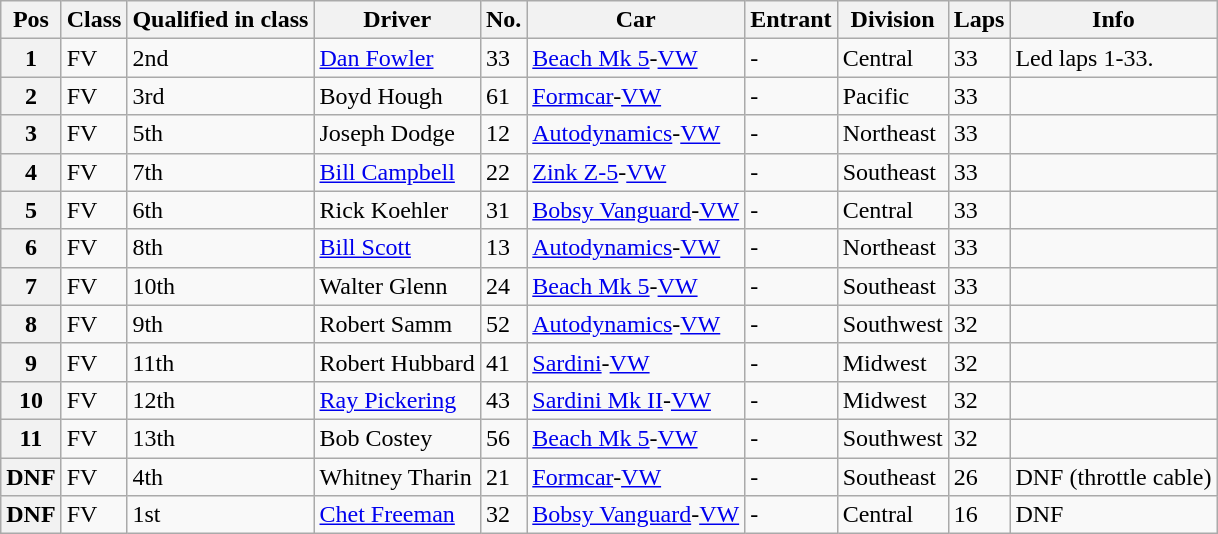<table class="wikitable">
<tr>
<th>Pos</th>
<th>Class</th>
<th>Qualified in class</th>
<th>Driver</th>
<th>No.</th>
<th>Car</th>
<th>Entrant</th>
<th>Division</th>
<th>Laps</th>
<th>Info</th>
</tr>
<tr>
<th>1</th>
<td>FV</td>
<td>2nd</td>
<td> <a href='#'>Dan Fowler</a></td>
<td>33</td>
<td><a href='#'>Beach Mk 5</a>-<a href='#'>VW</a></td>
<td>-</td>
<td>Central</td>
<td>33</td>
<td>Led laps 1-33.</td>
</tr>
<tr>
<th>2</th>
<td>FV</td>
<td>3rd</td>
<td> Boyd Hough</td>
<td>61</td>
<td><a href='#'>Formcar</a>-<a href='#'>VW</a></td>
<td>-</td>
<td>Pacific</td>
<td>33</td>
<td></td>
</tr>
<tr>
<th>3</th>
<td>FV</td>
<td>5th</td>
<td> Joseph Dodge</td>
<td>12</td>
<td><a href='#'>Autodynamics</a>-<a href='#'>VW</a></td>
<td>-</td>
<td>Northeast</td>
<td>33</td>
<td></td>
</tr>
<tr>
<th>4</th>
<td>FV</td>
<td>7th</td>
<td> <a href='#'>Bill Campbell</a></td>
<td>22</td>
<td><a href='#'>Zink Z-5</a>-<a href='#'>VW</a></td>
<td>-</td>
<td>Southeast</td>
<td>33</td>
<td></td>
</tr>
<tr>
<th>5</th>
<td>FV</td>
<td>6th</td>
<td> Rick Koehler</td>
<td>31</td>
<td><a href='#'>Bobsy Vanguard</a>-<a href='#'>VW</a></td>
<td>-</td>
<td>Central</td>
<td>33</td>
<td></td>
</tr>
<tr>
<th>6</th>
<td>FV</td>
<td>8th</td>
<td> <a href='#'>Bill Scott</a></td>
<td>13</td>
<td><a href='#'>Autodynamics</a>-<a href='#'>VW</a></td>
<td>-</td>
<td>Northeast</td>
<td>33</td>
<td></td>
</tr>
<tr>
<th>7</th>
<td>FV</td>
<td>10th</td>
<td> Walter Glenn</td>
<td>24</td>
<td><a href='#'>Beach Mk 5</a>-<a href='#'>VW</a></td>
<td>-</td>
<td>Southeast</td>
<td>33</td>
<td></td>
</tr>
<tr>
<th>8</th>
<td>FV</td>
<td>9th</td>
<td> Robert Samm</td>
<td>52</td>
<td><a href='#'>Autodynamics</a>-<a href='#'>VW</a></td>
<td>-</td>
<td>Southwest</td>
<td>32</td>
<td></td>
</tr>
<tr>
<th>9</th>
<td>FV</td>
<td>11th</td>
<td> Robert Hubbard</td>
<td>41</td>
<td><a href='#'>Sardini</a>-<a href='#'>VW</a></td>
<td>-</td>
<td>Midwest</td>
<td>32</td>
<td></td>
</tr>
<tr>
<th>10</th>
<td>FV</td>
<td>12th</td>
<td> <a href='#'>Ray Pickering</a></td>
<td>43</td>
<td><a href='#'>Sardini Mk II</a>-<a href='#'>VW</a></td>
<td>-</td>
<td>Midwest</td>
<td>32</td>
<td></td>
</tr>
<tr>
<th>11</th>
<td>FV</td>
<td>13th</td>
<td> Bob Costey</td>
<td>56</td>
<td><a href='#'>Beach Mk 5</a>-<a href='#'>VW</a></td>
<td>-</td>
<td>Southwest</td>
<td>32</td>
<td></td>
</tr>
<tr>
<th>DNF</th>
<td>FV</td>
<td>4th</td>
<td> Whitney Tharin</td>
<td>21</td>
<td><a href='#'>Formcar</a>-<a href='#'>VW</a></td>
<td>-</td>
<td>Southeast</td>
<td>26</td>
<td>DNF (throttle cable)</td>
</tr>
<tr>
<th>DNF</th>
<td>FV</td>
<td>1st</td>
<td> <a href='#'>Chet Freeman</a></td>
<td>32</td>
<td><a href='#'>Bobsy Vanguard</a>-<a href='#'>VW</a></td>
<td>-</td>
<td>Central</td>
<td>16</td>
<td>DNF</td>
</tr>
</table>
